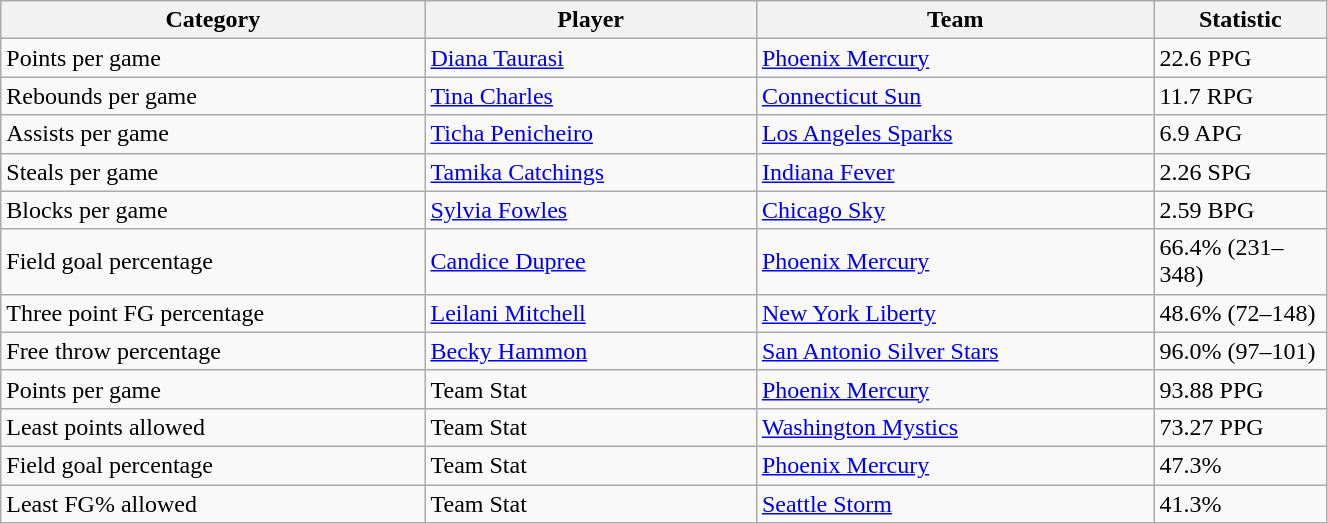<table class="wikitable" style="width: 70%">
<tr>
<th width=32%>Category</th>
<th width=25%>Player</th>
<th width=30%>Team</th>
<th width=20%>Statistic</th>
</tr>
<tr>
<td>Points per game</td>
<td><a href='#'>Diana Taurasi</a></td>
<td><a href='#'>Phoenix Mercury</a></td>
<td>22.6 PPG</td>
</tr>
<tr>
<td>Rebounds per game</td>
<td><a href='#'>Tina Charles</a></td>
<td><a href='#'>Connecticut Sun</a></td>
<td>11.7 RPG</td>
</tr>
<tr>
<td>Assists per game</td>
<td><a href='#'>Ticha Penicheiro</a></td>
<td><a href='#'>Los Angeles Sparks</a></td>
<td>6.9 APG</td>
</tr>
<tr>
<td>Steals per game</td>
<td><a href='#'>Tamika Catchings</a></td>
<td><a href='#'>Indiana Fever</a></td>
<td>2.26 SPG</td>
</tr>
<tr>
<td>Blocks per game</td>
<td><a href='#'>Sylvia Fowles</a></td>
<td><a href='#'>Chicago Sky</a></td>
<td>2.59 BPG</td>
</tr>
<tr>
<td>Field goal percentage</td>
<td><a href='#'>Candice Dupree</a></td>
<td><a href='#'>Phoenix Mercury</a></td>
<td>66.4% (231–348)</td>
</tr>
<tr>
<td>Three point FG percentage</td>
<td><a href='#'>Leilani Mitchell</a></td>
<td><a href='#'>New York Liberty</a></td>
<td>48.6% (72–148)</td>
</tr>
<tr>
<td>Free throw percentage</td>
<td><a href='#'>Becky Hammon</a></td>
<td><a href='#'>San Antonio Silver Stars</a></td>
<td>96.0% (97–101)</td>
</tr>
<tr>
<td>Points per game</td>
<td>Team Stat</td>
<td><a href='#'>Phoenix Mercury</a></td>
<td>93.88 PPG</td>
</tr>
<tr>
<td>Least points allowed</td>
<td>Team Stat</td>
<td><a href='#'>Washington Mystics</a></td>
<td>73.27 PPG</td>
</tr>
<tr>
<td>Field goal percentage</td>
<td>Team Stat</td>
<td><a href='#'>Phoenix Mercury</a></td>
<td>47.3%</td>
</tr>
<tr>
<td>Least FG% allowed</td>
<td>Team Stat</td>
<td><a href='#'>Seattle Storm</a></td>
<td>41.3%</td>
</tr>
</table>
